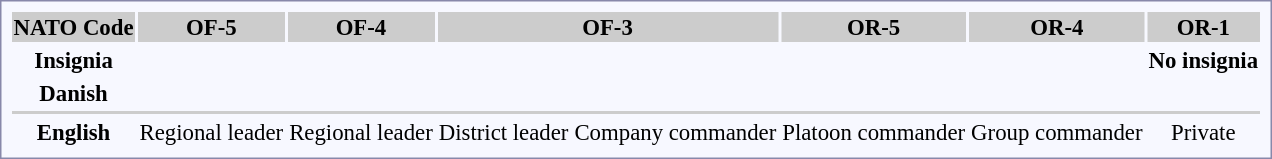<table style="border:1px solid #8888aa; background-color:#f7f8ff; padding:5px; font-size:95%; margin: 0px 12px 12px 0px;">
<tr style="background-color:#CCCCCC; text-align:center;">
<th>NATO Code</th>
<th>OF-5</th>
<th>OF-4</th>
<th colspan=2>OF-3</th>
<th>OR-5</th>
<th>OR-4</th>
<th>OR-1</th>
</tr>
<tr style="text-align:center;">
<td><strong>Insignia</strong></td>
<td></td>
<td></td>
<td></td>
<td></td>
<td></td>
<td></td>
<td><strong>No insignia</strong></td>
</tr>
<tr style="text-align:center;">
<th>Danish<br></th>
<td><br></td>
<td><br></td>
<td><br></td>
<td><br></td>
<td><br></td>
<td></td>
<td></td>
</tr>
<tr style="background:#ccc;">
<td colspan=8></td>
</tr>
<tr style="text-align:center;">
<th>English<br></th>
<td>Regional leader<br></td>
<td>Regional leader<br></td>
<td>District leader<br></td>
<td>Company commander<br></td>
<td>Platoon commander<br></td>
<td>Group commander</td>
<td>Private</td>
</tr>
</table>
